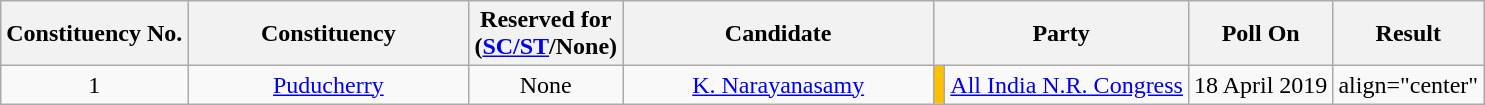<table class="wikitable sortable" style="text-align:center;">
<tr>
<th>Constituency No.</th>
<th style="width:180px;">Constituency</th>
<th>Reserved for<br>(<a href='#'>SC/ST</a>/None)</th>
<th style="width:200px;">Candidate</th>
<th colspan="2">Party</th>
<th>Poll On</th>
<th>Result</th>
</tr>
<tr>
<td align="center">1</td>
<td><a href='#'>Puducherry</a></td>
<td align="center">None</td>
<td><a href='#'>K. Narayanasamy</a></td>
<td bgcolor=#FFC000></td>
<td><a href='#'>All India N.R. Congress</a></td>
<td align="center">18 April 2019</td>
<td>align="center" </td>
</tr>
</table>
